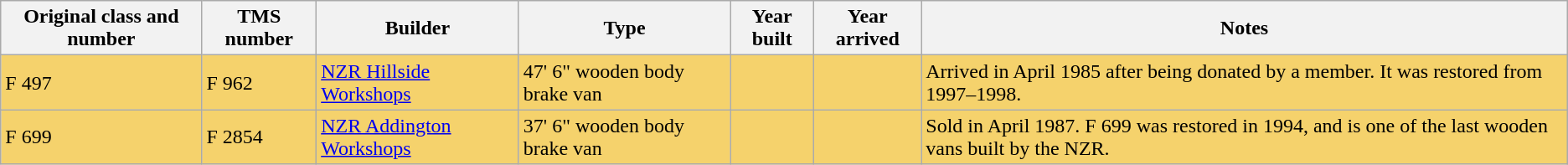<table class="sortable wikitable" border="1">
<tr>
<th>Original class and number</th>
<th>TMS number</th>
<th>Builder</th>
<th>Type</th>
<th>Year built</th>
<th>Year arrived</th>
<th>Notes</th>
</tr>
<tr style="background:#F5D26C;">
<td>F 497</td>
<td>F 962</td>
<td><a href='#'>NZR Hillside Workshops</a></td>
<td>47' 6" wooden body brake van</td>
<td></td>
<td></td>
<td>Arrived in April 1985 after being donated by a member. It was restored from 1997–1998.</td>
</tr>
<tr style="background:#F5D26C;">
<td>F 699</td>
<td>F 2854</td>
<td><a href='#'>NZR Addington Workshops</a></td>
<td>37' 6" wooden body brake van</td>
<td></td>
<td></td>
<td>Sold in April 1987. F 699 was restored in 1994, and is one of the last wooden vans built by the NZR.</td>
</tr>
</table>
